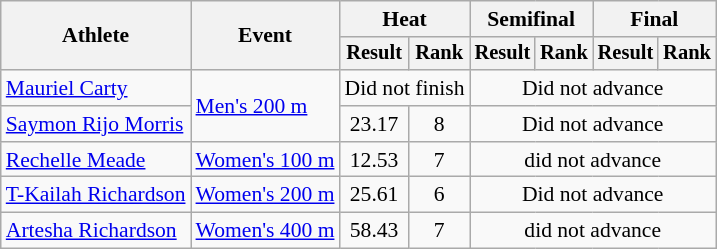<table class="wikitable" style="font-size:90%">
<tr>
<th rowspan=2>Athlete</th>
<th rowspan=2>Event</th>
<th colspan=2>Heat</th>
<th colspan=2>Semifinal</th>
<th colspan=2>Final</th>
</tr>
<tr style="font-size:95%">
<th>Result</th>
<th>Rank</th>
<th>Result</th>
<th>Rank</th>
<th>Result</th>
<th>Rank</th>
</tr>
<tr align=center>
<td align=left><a href='#'>Mauriel Carty</a></td>
<td align=left rowspan=2><a href='#'>Men's 200 m</a></td>
<td colspan=2>Did not finish</td>
<td colspan=4>Did not advance</td>
</tr>
<tr align=center>
<td align=left><a href='#'>Saymon Rijo Morris</a></td>
<td>23.17</td>
<td>8</td>
<td colspan=4>Did not advance</td>
</tr>
<tr align=center>
<td align=left><a href='#'>Rechelle Meade</a></td>
<td align=left><a href='#'>Women's 100 m</a></td>
<td>12.53</td>
<td>7</td>
<td colspan=4>did not advance</td>
</tr>
<tr align=center>
<td align=left><a href='#'>T-Kailah Richardson</a></td>
<td align=left><a href='#'>Women's 200 m</a></td>
<td>25.61</td>
<td>6</td>
<td colspan=4>Did not advance</td>
</tr>
<tr align=center>
<td align=left><a href='#'>Artesha Richardson</a></td>
<td align=left><a href='#'>Women's 400 m</a></td>
<td>58.43</td>
<td>7</td>
<td colspan=4>did not advance</td>
</tr>
</table>
